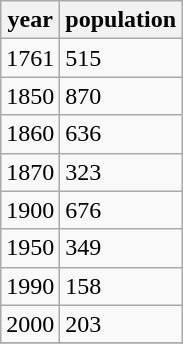<table class="wikitable">
<tr>
<th>year</th>
<th>population</th>
</tr>
<tr>
<td>1761</td>
<td>515</td>
</tr>
<tr>
<td>1850</td>
<td>870</td>
</tr>
<tr>
<td>1860</td>
<td>636</td>
</tr>
<tr>
<td>1870</td>
<td>323</td>
</tr>
<tr>
<td>1900</td>
<td>676</td>
</tr>
<tr>
<td>1950</td>
<td>349</td>
</tr>
<tr>
<td>1990</td>
<td>158</td>
</tr>
<tr>
<td>2000</td>
<td>203</td>
</tr>
<tr>
</tr>
</table>
